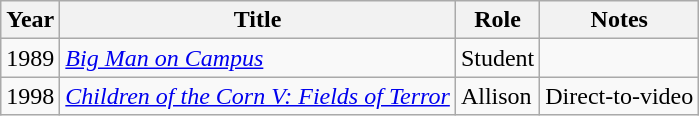<table class="wikitable sortable">
<tr>
<th>Year</th>
<th>Title</th>
<th>Role</th>
<th class="unsortable">Notes</th>
</tr>
<tr>
<td>1989</td>
<td><em><a href='#'>Big Man on Campus</a></em></td>
<td>Student</td>
<td></td>
</tr>
<tr>
<td>1998</td>
<td><em><a href='#'>Children of the Corn V: Fields of Terror</a></em></td>
<td>Allison</td>
<td>Direct-to-video</td>
</tr>
</table>
